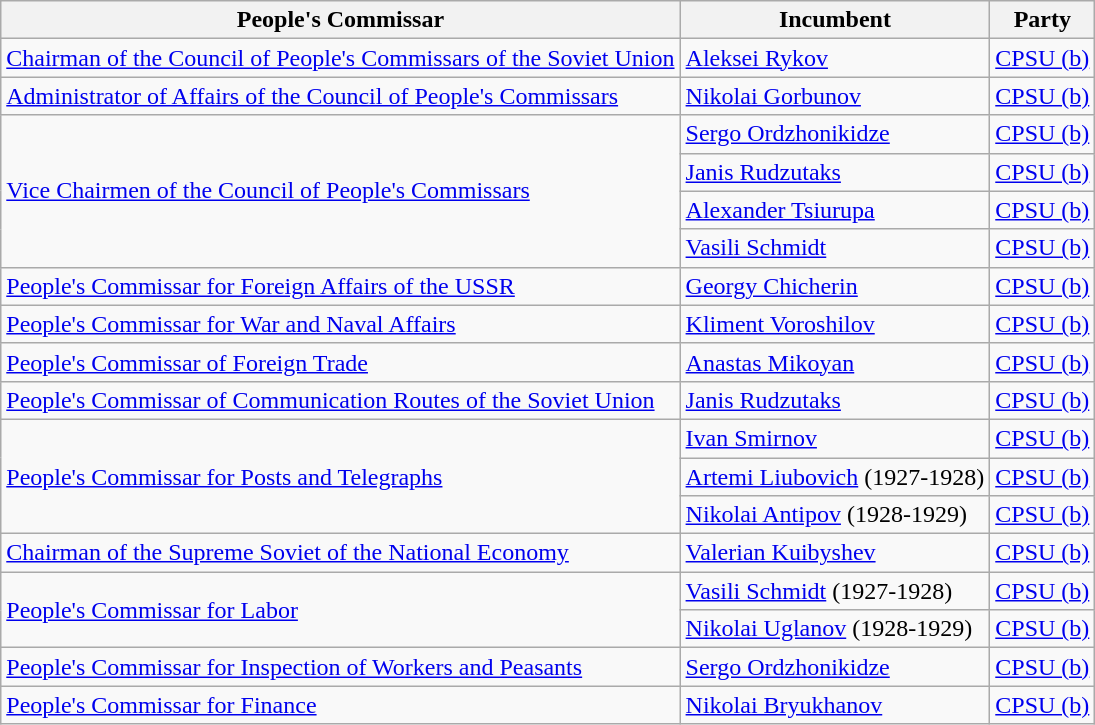<table class="wikitable">
<tr>
<th>People's Commissar</th>
<th>Incumbent</th>
<th>Party</th>
</tr>
<tr>
<td><a href='#'>Chairman of the Council of People's Commissars of the Soviet Union</a></td>
<td><a href='#'>Aleksei Rykov</a></td>
<td><a href='#'>CPSU (b)</a></td>
</tr>
<tr>
<td><a href='#'>Administrator of Affairs of the Council of People's Commissars</a></td>
<td><a href='#'>Nikolai Gorbunov</a></td>
<td><a href='#'>CPSU (b)</a></td>
</tr>
<tr>
<td rowspan="4"><a href='#'>Vice Chairmen of the Council of People's Commissars</a></td>
<td><a href='#'>Sergo Ordzhonikidze</a></td>
<td><a href='#'>CPSU (b)</a></td>
</tr>
<tr>
<td><a href='#'>Janis Rudzutaks</a></td>
<td><a href='#'>CPSU (b)</a></td>
</tr>
<tr>
<td><a href='#'>Alexander Tsiurupa</a></td>
<td><a href='#'>CPSU (b)</a></td>
</tr>
<tr>
<td><a href='#'>Vasili Schmidt</a></td>
<td><a href='#'>CPSU (b)</a></td>
</tr>
<tr>
<td><a href='#'>People's Commissar for Foreign Affairs of the USSR</a></td>
<td><a href='#'>Georgy Chicherin</a></td>
<td><a href='#'>CPSU (b)</a></td>
</tr>
<tr>
<td><a href='#'>People's Commissar for War and Naval Affairs</a></td>
<td><a href='#'>Kliment Voroshilov</a></td>
<td><a href='#'>CPSU (b)</a></td>
</tr>
<tr>
<td><a href='#'>People's Commissar of Foreign Trade</a></td>
<td><a href='#'>Anastas Mikoyan</a></td>
<td><a href='#'>CPSU (b)</a></td>
</tr>
<tr>
<td><a href='#'>People's Commissar of Communication Routes of the Soviet Union</a></td>
<td><a href='#'>Janis Rudzutaks</a></td>
<td><a href='#'>CPSU (b)</a></td>
</tr>
<tr>
<td rowspan="3"><a href='#'>People's Commissar for Posts and Telegraphs</a></td>
<td><a href='#'>Ivan Smirnov</a></td>
<td><a href='#'>CPSU (b)</a></td>
</tr>
<tr>
<td><a href='#'>Artemi Liubovich</a> (1927-1928)</td>
<td><a href='#'>CPSU (b)</a></td>
</tr>
<tr>
<td><a href='#'>Nikolai Antipov</a> (1928-1929)</td>
<td><a href='#'>CPSU (b)</a></td>
</tr>
<tr>
<td><a href='#'>Chairman of the Supreme Soviet of the National Economy</a></td>
<td><a href='#'>Valerian Kuibyshev</a></td>
<td><a href='#'>CPSU (b)</a></td>
</tr>
<tr>
<td rowspan="2"><a href='#'>People's Commissar for Labor</a></td>
<td><a href='#'>Vasili Schmidt</a> (1927-1928)</td>
<td><a href='#'>CPSU (b)</a></td>
</tr>
<tr>
<td><a href='#'>Nikolai Uglanov</a> (1928-1929)</td>
<td><a href='#'>CPSU (b)</a></td>
</tr>
<tr>
<td><a href='#'>People's Commissar for Inspection of Workers and Peasants</a></td>
<td><a href='#'>Sergo Ordzhonikidze</a></td>
<td><a href='#'>CPSU (b)</a></td>
</tr>
<tr>
<td><a href='#'>People's Commissar for Finance</a></td>
<td><a href='#'>Nikolai Bryukhanov</a></td>
<td><a href='#'>CPSU (b)</a></td>
</tr>
</table>
